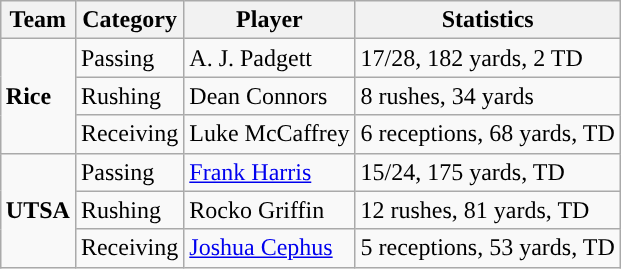<table class="wikitable" style="float: right;">
<tr>
<th>Team</th>
<th>Category</th>
<th>Player</th>
<th>Statistics</th>
</tr>
<tr>
<td rowspan=3><strong>Rice</strong></td>
<td>Passing</td>
<td>A. J. Padgett</td>
<td>17/28, 182 yards, 2 TD</td>
</tr>
<tr>
<td>Rushing</td>
<td>Dean Connors</td>
<td>8 rushes, 34 yards</td>
</tr>
<tr>
<td>Receiving</td>
<td>Luke McCaffrey</td>
<td>6 receptions, 68 yards, TD</td>
</tr>
<tr>
<td rowspan=3><strong>UTSA</strong></td>
<td>Passing</td>
<td><a href='#'>Frank Harris</a></td>
<td>15/24, 175 yards, TD</td>
</tr>
<tr>
<td>Rushing</td>
<td>Rocko Griffin</td>
<td>12 rushes, 81 yards, TD</td>
</tr>
<tr>
<td>Receiving</td>
<td><a href='#'>Joshua Cephus</a></td>
<td>5 receptions, 53 yards, TD</td>
</tr>
</table>
